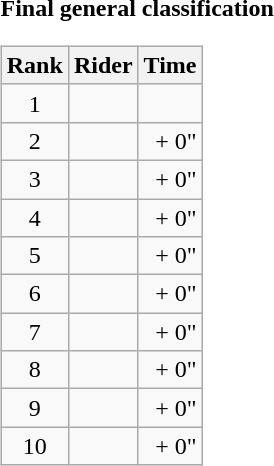<table>
<tr>
<td><strong>Final general classification</strong><br><table class="wikitable">
<tr>
<th scope="col">Rank</th>
<th scope="col">Rider</th>
<th scope="col">Time</th>
</tr>
<tr>
<td style="text-align:center;">1</td>
<td></td>
<td style="text-align:right;"></td>
</tr>
<tr>
<td style="text-align:center;">2</td>
<td></td>
<td style="text-align:right;">+ 0"</td>
</tr>
<tr>
<td style="text-align:center;">3</td>
<td></td>
<td style="text-align:right;">+ 0"</td>
</tr>
<tr>
<td style="text-align:center;">4</td>
<td></td>
<td style="text-align:right;">+ 0"</td>
</tr>
<tr>
<td style="text-align:center;">5</td>
<td></td>
<td style="text-align:right;">+ 0"</td>
</tr>
<tr>
<td style="text-align:center;">6</td>
<td></td>
<td style="text-align:right;">+ 0"</td>
</tr>
<tr>
<td style="text-align:center;">7</td>
<td></td>
<td style="text-align:right;">+ 0"</td>
</tr>
<tr>
<td style="text-align:center;">8</td>
<td></td>
<td style="text-align:right;">+ 0"</td>
</tr>
<tr>
<td style="text-align:center;">9</td>
<td></td>
<td style="text-align:right;">+ 0"</td>
</tr>
<tr>
<td style="text-align:center;">10</td>
<td></td>
<td style="text-align:right;">+ 0"</td>
</tr>
</table>
</td>
</tr>
</table>
